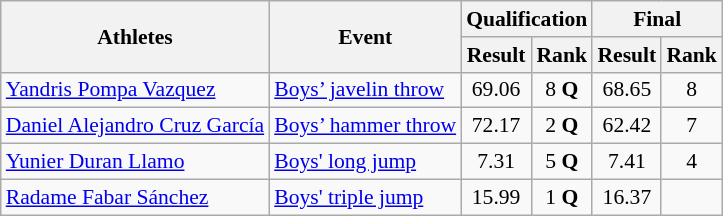<table class="wikitable" border="1" style="font-size:90%">
<tr>
<th rowspan=2>Athletes</th>
<th rowspan=2>Event</th>
<th colspan=2>Qualification</th>
<th colspan=2>Final</th>
</tr>
<tr>
<th>Result</th>
<th>Rank</th>
<th>Result</th>
<th>Rank</th>
</tr>
<tr>
<td><a href='#'>Yandris Pompa Vazquez</a></td>
<td><a href='#'>Boys’ javelin throw</a></td>
<td align=center>69.06</td>
<td align=center>8 <strong>Q</strong></td>
<td align=center>68.65</td>
<td align=center>8</td>
</tr>
<tr>
<td><a href='#'>Daniel Alejandro Cruz García</a></td>
<td><a href='#'>Boys’ hammer throw</a></td>
<td align=center>72.17</td>
<td align=center>2 <strong>Q</strong></td>
<td align=center>62.42</td>
<td align=center>7</td>
</tr>
<tr>
<td><a href='#'>Yunier Duran Llamo</a></td>
<td><a href='#'>Boys' long jump</a></td>
<td align=center>7.31</td>
<td align=center>5 <strong>Q</strong></td>
<td align=center>7.41</td>
<td align=center>4</td>
</tr>
<tr>
<td><a href='#'>Radame Fabar Sánchez</a></td>
<td><a href='#'>Boys' triple jump</a></td>
<td align=center>15.99</td>
<td align=center>1 <strong>Q</strong></td>
<td align=center>16.37</td>
<td align=center></td>
</tr>
</table>
